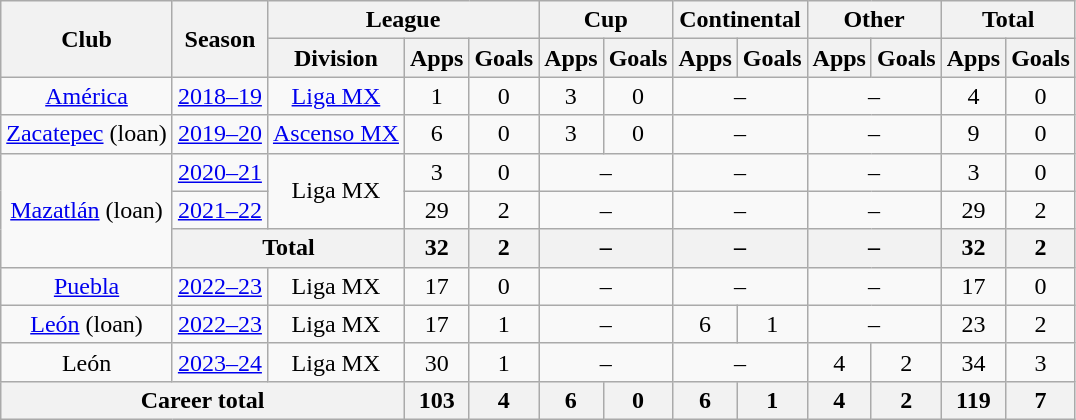<table class="wikitable" style="text-align: center">
<tr>
<th rowspan="2">Club</th>
<th rowspan="2">Season</th>
<th colspan="3">League</th>
<th colspan="2">Cup</th>
<th colspan="2">Continental</th>
<th colspan="2">Other</th>
<th colspan="2">Total</th>
</tr>
<tr>
<th>Division</th>
<th>Apps</th>
<th>Goals</th>
<th>Apps</th>
<th>Goals</th>
<th>Apps</th>
<th>Goals</th>
<th>Apps</th>
<th>Goals</th>
<th>Apps</th>
<th>Goals</th>
</tr>
<tr>
<td><a href='#'>América</a></td>
<td><a href='#'>2018–19</a></td>
<td><a href='#'>Liga MX</a></td>
<td>1</td>
<td>0</td>
<td>3</td>
<td>0</td>
<td colspan="2">–</td>
<td colspan="2">–</td>
<td>4</td>
<td>0</td>
</tr>
<tr>
<td><a href='#'>Zacatepec</a> (loan)</td>
<td><a href='#'>2019–20</a></td>
<td><a href='#'>Ascenso MX</a></td>
<td>6</td>
<td>0</td>
<td>3</td>
<td>0</td>
<td colspan="2">–</td>
<td colspan="2">–</td>
<td>9</td>
<td>0</td>
</tr>
<tr>
<td rowspan="3"><a href='#'>Mazatlán</a> (loan)</td>
<td><a href='#'>2020–21</a></td>
<td rowspan="2">Liga MX</td>
<td>3</td>
<td>0</td>
<td colspan="2">–</td>
<td colspan="2">–</td>
<td colspan="2">–</td>
<td>3</td>
<td>0</td>
</tr>
<tr>
<td><a href='#'>2021–22</a></td>
<td>29</td>
<td>2</td>
<td colspan="2">–</td>
<td colspan="2">–</td>
<td colspan="2">–</td>
<td>29</td>
<td>2</td>
</tr>
<tr>
<th colspan="2">Total</th>
<th>32</th>
<th>2</th>
<th colspan="2">–</th>
<th colspan="2">–</th>
<th colspan="2">–</th>
<th>32</th>
<th>2</th>
</tr>
<tr>
<td><a href='#'>Puebla</a></td>
<td><a href='#'>2022–23</a></td>
<td>Liga MX</td>
<td>17</td>
<td>0</td>
<td colspan="2">–</td>
<td colspan="2">–</td>
<td colspan="2">–</td>
<td>17</td>
<td>0</td>
</tr>
<tr>
<td><a href='#'>León</a> (loan)</td>
<td><a href='#'>2022–23</a></td>
<td>Liga MX</td>
<td>17</td>
<td>1</td>
<td colspan="2">–</td>
<td>6</td>
<td>1</td>
<td colspan="2">–</td>
<td>23</td>
<td>2</td>
</tr>
<tr>
<td rowspan="1">León</td>
<td><a href='#'>2023–24</a></td>
<td rowspan="1">Liga MX</td>
<td>30</td>
<td>1</td>
<td colspan="2">–</td>
<td colspan="2">–</td>
<td>4</td>
<td>2</td>
<td>34</td>
<td>3</td>
</tr>
<tr>
<th colspan=3>Career total</th>
<th>103</th>
<th>4</th>
<th>6</th>
<th>0</th>
<th>6</th>
<th>1</th>
<th>4</th>
<th>2</th>
<th>119</th>
<th>7</th>
</tr>
</table>
